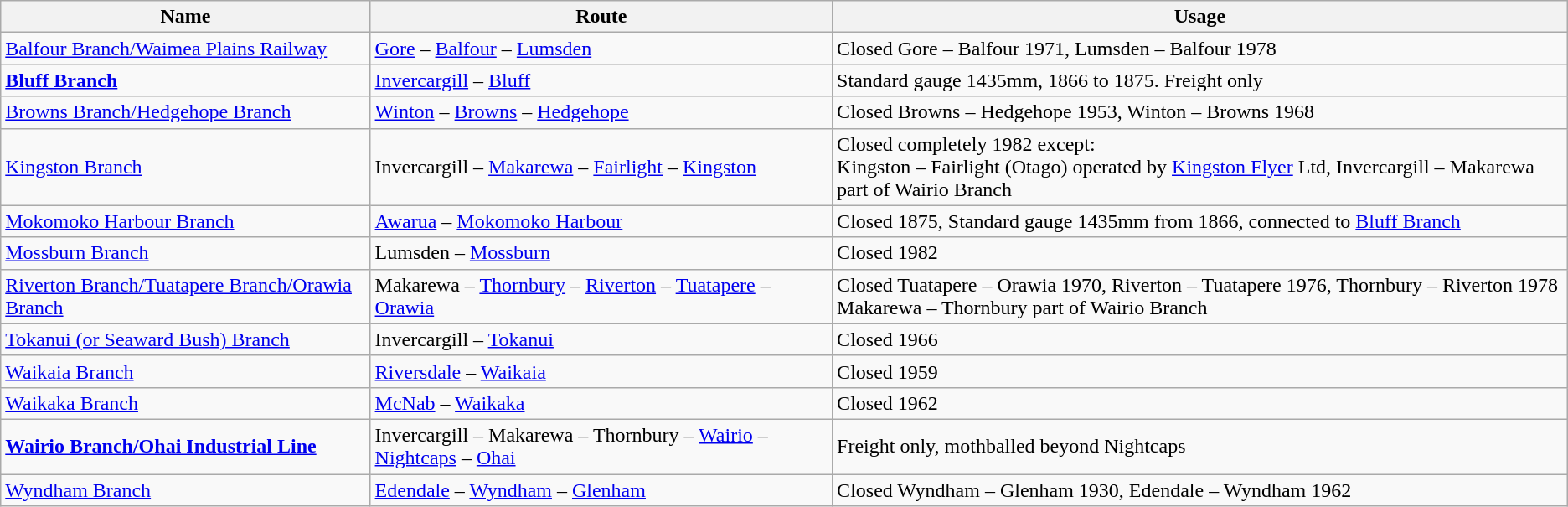<table class="wikitable">
<tr>
<th>Name</th>
<th>Route</th>
<th>Usage</th>
</tr>
<tr>
<td><a href='#'>Balfour Branch/Waimea Plains Railway</a></td>
<td><a href='#'>Gore</a> – <a href='#'>Balfour</a> – <a href='#'>Lumsden</a></td>
<td>Closed Gore – Balfour 1971, Lumsden – Balfour 1978</td>
</tr>
<tr>
<td><strong><a href='#'>Bluff Branch</a></strong></td>
<td><a href='#'>Invercargill</a> – <a href='#'>Bluff</a></td>
<td>Standard gauge 1435mm, 1866 to 1875. Freight only</td>
</tr>
<tr>
<td><a href='#'>Browns Branch/Hedgehope Branch</a></td>
<td><a href='#'>Winton</a> – <a href='#'>Browns</a> – <a href='#'>Hedgehope</a></td>
<td>Closed Browns – Hedgehope 1953, Winton – Browns 1968</td>
</tr>
<tr>
<td><a href='#'>Kingston Branch</a></td>
<td>Invercargill – <a href='#'>Makarewa</a> – <a href='#'>Fairlight</a> – <a href='#'>Kingston</a></td>
<td>Closed completely 1982 except: <br> Kingston – Fairlight (Otago) operated by <a href='#'>Kingston Flyer</a> Ltd, Invercargill – Makarewa part of Wairio Branch</td>
</tr>
<tr>
<td><a href='#'>Mokomoko Harbour Branch</a></td>
<td><a href='#'>Awarua</a> – <a href='#'>Mokomoko Harbour</a></td>
<td>Closed 1875, Standard gauge 1435mm from 1866, connected to <a href='#'>Bluff Branch</a></td>
</tr>
<tr>
<td><a href='#'>Mossburn Branch</a></td>
<td>Lumsden – <a href='#'>Mossburn</a></td>
<td>Closed 1982</td>
</tr>
<tr>
<td><a href='#'>Riverton Branch/Tuatapere Branch/Orawia Branch</a></td>
<td>Makarewa – <a href='#'>Thornbury</a> – <a href='#'>Riverton</a> – <a href='#'>Tuatapere</a> – <a href='#'>Orawia</a></td>
<td>Closed Tuatapere – Orawia 1970, Riverton – Tuatapere 1976, Thornbury – Riverton 1978 <br> Makarewa – Thornbury part of Wairio Branch</td>
</tr>
<tr>
<td><a href='#'>Tokanui (or Seaward Bush) Branch</a></td>
<td>Invercargill – <a href='#'>Tokanui</a></td>
<td>Closed 1966</td>
</tr>
<tr>
<td><a href='#'>Waikaia Branch</a></td>
<td><a href='#'>Riversdale</a> – <a href='#'>Waikaia</a></td>
<td>Closed 1959</td>
</tr>
<tr>
<td><a href='#'>Waikaka Branch</a></td>
<td><a href='#'>McNab</a> – <a href='#'>Waikaka</a></td>
<td>Closed 1962</td>
</tr>
<tr>
<td><strong><a href='#'>Wairio Branch/Ohai Industrial Line</a></strong></td>
<td>Invercargill – Makarewa – Thornbury – <a href='#'>Wairio</a> – <a href='#'>Nightcaps</a> – <a href='#'>Ohai</a></td>
<td>Freight only, mothballed beyond Nightcaps</td>
</tr>
<tr>
<td><a href='#'>Wyndham Branch</a></td>
<td><a href='#'>Edendale</a> – <a href='#'>Wyndham</a> – <a href='#'>Glenham</a></td>
<td>Closed Wyndham – Glenham 1930, Edendale – Wyndham 1962</td>
</tr>
</table>
